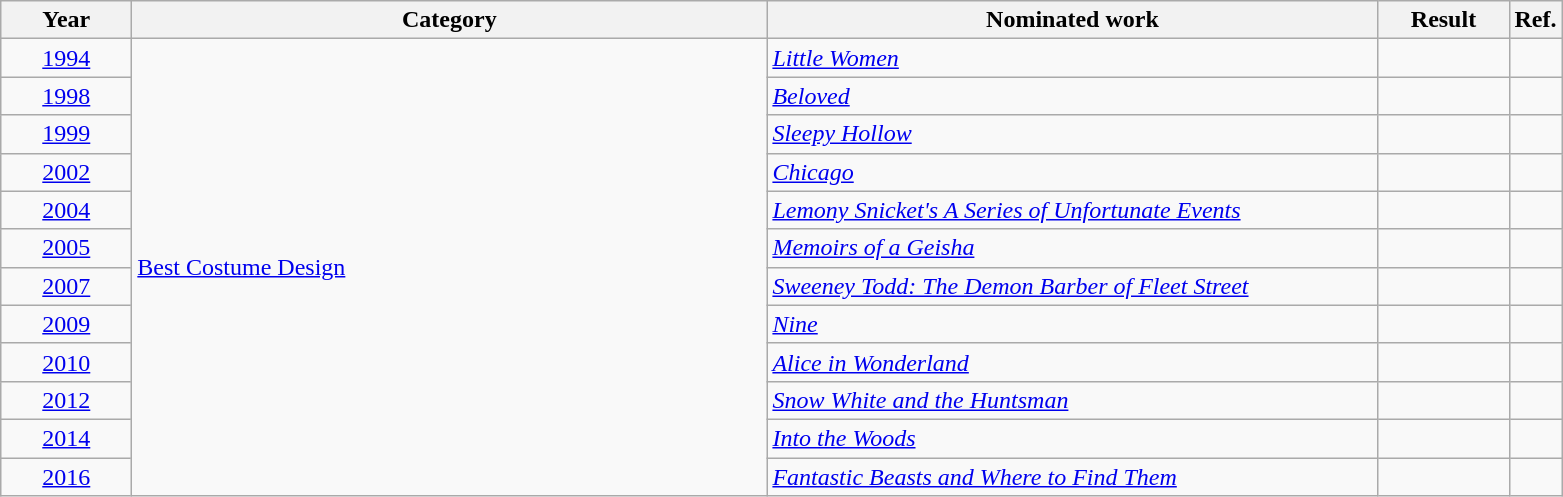<table class=wikitable>
<tr>
<th scope="col" style="width:5em;">Year</th>
<th scope="col" style="width:26em;">Category</th>
<th scope="col" style="width:25em;">Nominated work</th>
<th scope="col" style="width:5em;">Result</th>
<th>Ref.</th>
</tr>
<tr>
<td style="text-align:center;"><a href='#'>1994</a></td>
<td rowspan="12"><a href='#'>Best Costume Design</a></td>
<td><em><a href='#'>Little Women</a></em></td>
<td></td>
<td style="text-align:center;"></td>
</tr>
<tr>
<td style="text-align:center;"><a href='#'>1998</a></td>
<td><em><a href='#'>Beloved</a></em></td>
<td></td>
<td style="text-align:center;"></td>
</tr>
<tr>
<td style="text-align:center;"><a href='#'>1999</a></td>
<td><em><a href='#'>Sleepy Hollow</a></em></td>
<td></td>
<td style="text-align:center;"></td>
</tr>
<tr>
<td style="text-align:center;"><a href='#'>2002</a></td>
<td><em><a href='#'>Chicago</a></em></td>
<td></td>
<td style="text-align:center;"></td>
</tr>
<tr>
<td style="text-align:center;"><a href='#'>2004</a></td>
<td><em><a href='#'>Lemony Snicket's A Series of Unfortunate Events</a></em></td>
<td></td>
<td style="text-align:center;"></td>
</tr>
<tr>
<td style="text-align:center;"><a href='#'>2005</a></td>
<td><em><a href='#'>Memoirs of a Geisha</a></em></td>
<td></td>
<td style="text-align:center;"></td>
</tr>
<tr>
<td style="text-align:center;"><a href='#'>2007</a></td>
<td><em><a href='#'>Sweeney Todd: The Demon Barber of Fleet Street</a></em></td>
<td></td>
<td style="text-align:center;"></td>
</tr>
<tr>
<td style="text-align:center;"><a href='#'>2009</a></td>
<td><em><a href='#'>Nine</a></em></td>
<td></td>
<td style="text-align:center;"></td>
</tr>
<tr>
<td style="text-align:center;"><a href='#'>2010</a></td>
<td><em><a href='#'>Alice in Wonderland</a></em></td>
<td></td>
<td style="text-align:center;"></td>
</tr>
<tr>
<td style="text-align:center;"><a href='#'>2012</a></td>
<td><em><a href='#'>Snow White and the Huntsman</a></em></td>
<td></td>
<td style="text-align:center;"></td>
</tr>
<tr>
<td style="text-align:center;"><a href='#'>2014</a></td>
<td><em><a href='#'>Into the Woods</a></em></td>
<td></td>
<td style="text-align:center;"></td>
</tr>
<tr>
<td style="text-align:center;"><a href='#'>2016</a></td>
<td><em><a href='#'>Fantastic Beasts and Where to Find Them</a></em></td>
<td></td>
<td style="text-align:center;"></td>
</tr>
</table>
